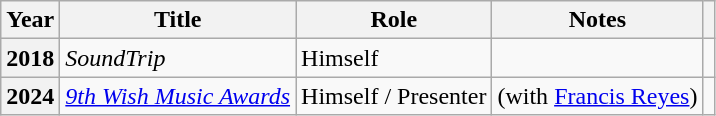<table class="wikitable sortable plainrowheaders">
<tr>
<th scope="col">Year</th>
<th scope="col">Title</th>
<th scope="col">Role</th>
<th scope="col">Notes</th>
<th scope="col" class="unsourtable"></th>
</tr>
<tr>
<th scope=row>2018</th>
<td><em>SoundTrip</em></td>
<td>Himself</td>
<td></td>
<td></td>
</tr>
<tr>
<th scope=row>2024</th>
<td><em><a href='#'>9th Wish Music Awards</a></em></td>
<td>Himself / Presenter</td>
<td>(with <a href='#'>Francis Reyes</a>)</td>
<td></td>
</tr>
</table>
